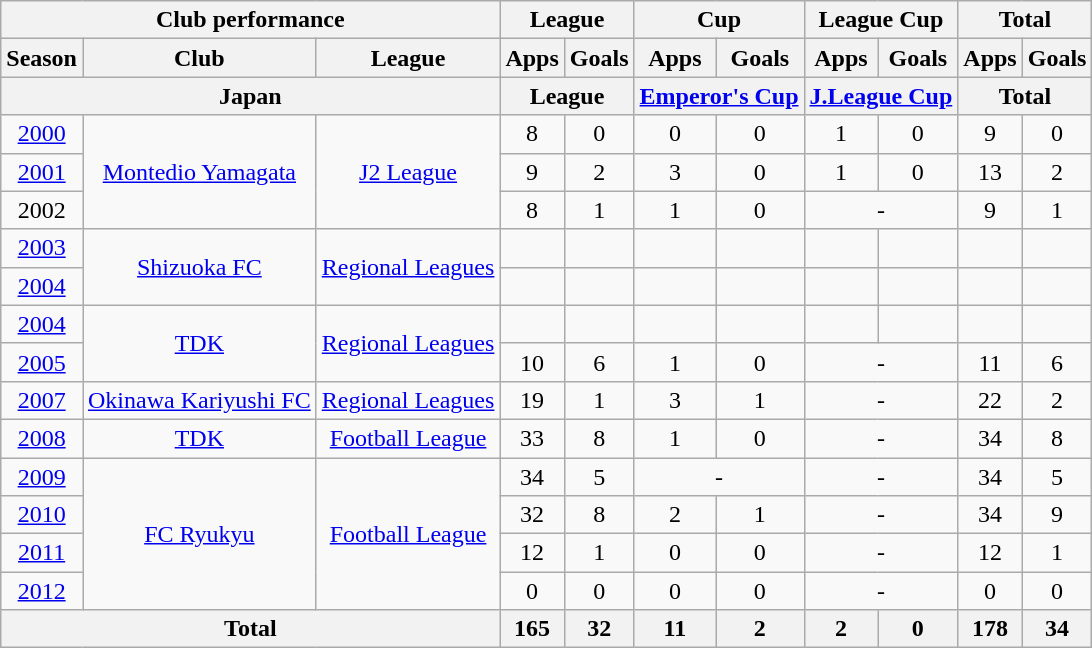<table class="wikitable" style="text-align:center;">
<tr>
<th colspan=3>Club performance</th>
<th colspan=2>League</th>
<th colspan=2>Cup</th>
<th colspan=2>League Cup</th>
<th colspan=2>Total</th>
</tr>
<tr>
<th>Season</th>
<th>Club</th>
<th>League</th>
<th>Apps</th>
<th>Goals</th>
<th>Apps</th>
<th>Goals</th>
<th>Apps</th>
<th>Goals</th>
<th>Apps</th>
<th>Goals</th>
</tr>
<tr>
<th colspan=3>Japan</th>
<th colspan=2>League</th>
<th colspan=2><a href='#'>Emperor's Cup</a></th>
<th colspan=2><a href='#'>J.League Cup</a></th>
<th colspan=2>Total</th>
</tr>
<tr>
<td><a href='#'>2000</a></td>
<td rowspan="3"><a href='#'>Montedio Yamagata</a></td>
<td rowspan="3"><a href='#'>J2 League</a></td>
<td>8</td>
<td>0</td>
<td>0</td>
<td>0</td>
<td>1</td>
<td>0</td>
<td>9</td>
<td>0</td>
</tr>
<tr>
<td><a href='#'>2001</a></td>
<td>9</td>
<td>2</td>
<td>3</td>
<td>0</td>
<td>1</td>
<td>0</td>
<td>13</td>
<td>2</td>
</tr>
<tr>
<td>2002</td>
<td>8</td>
<td>1</td>
<td>1</td>
<td>0</td>
<td colspan="2">-</td>
<td>9</td>
<td>1</td>
</tr>
<tr>
<td><a href='#'>2003</a></td>
<td rowspan="2"><a href='#'>Shizuoka FC</a></td>
<td rowspan="2"><a href='#'>Regional Leagues</a></td>
<td></td>
<td></td>
<td></td>
<td></td>
<td></td>
<td></td>
<td></td>
<td></td>
</tr>
<tr>
<td><a href='#'>2004</a></td>
<td></td>
<td></td>
<td></td>
<td></td>
<td></td>
<td></td>
<td></td>
<td></td>
</tr>
<tr>
<td><a href='#'>2004</a></td>
<td rowspan="2"><a href='#'>TDK</a></td>
<td rowspan="2"><a href='#'>Regional Leagues</a></td>
<td></td>
<td></td>
<td></td>
<td></td>
<td></td>
<td></td>
<td></td>
<td></td>
</tr>
<tr>
<td><a href='#'>2005</a></td>
<td>10</td>
<td>6</td>
<td>1</td>
<td>0</td>
<td colspan="2">-</td>
<td>11</td>
<td>6</td>
</tr>
<tr>
<td><a href='#'>2007</a></td>
<td><a href='#'>Okinawa Kariyushi FC</a></td>
<td><a href='#'>Regional Leagues</a></td>
<td>19</td>
<td>1</td>
<td>3</td>
<td>1</td>
<td colspan="2">-</td>
<td>22</td>
<td>2</td>
</tr>
<tr>
<td><a href='#'>2008</a></td>
<td><a href='#'>TDK</a></td>
<td><a href='#'>Football League</a></td>
<td>33</td>
<td>8</td>
<td>1</td>
<td>0</td>
<td colspan="2">-</td>
<td>34</td>
<td>8</td>
</tr>
<tr>
<td><a href='#'>2009</a></td>
<td rowspan="4"><a href='#'>FC Ryukyu</a></td>
<td rowspan="4"><a href='#'>Football League</a></td>
<td>34</td>
<td>5</td>
<td colspan="2">-</td>
<td colspan="2">-</td>
<td>34</td>
<td>5</td>
</tr>
<tr>
<td><a href='#'>2010</a></td>
<td>32</td>
<td>8</td>
<td>2</td>
<td>1</td>
<td colspan="2">-</td>
<td>34</td>
<td>9</td>
</tr>
<tr>
<td><a href='#'>2011</a></td>
<td>12</td>
<td>1</td>
<td>0</td>
<td>0</td>
<td colspan="2">-</td>
<td>12</td>
<td>1</td>
</tr>
<tr>
<td><a href='#'>2012</a></td>
<td>0</td>
<td>0</td>
<td>0</td>
<td>0</td>
<td colspan="2">-</td>
<td>0</td>
<td>0</td>
</tr>
<tr>
<th colspan=3>Total</th>
<th>165</th>
<th>32</th>
<th>11</th>
<th>2</th>
<th>2</th>
<th>0</th>
<th>178</th>
<th>34</th>
</tr>
</table>
